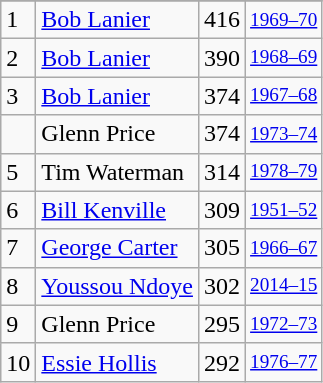<table class="wikitable">
<tr>
</tr>
<tr>
<td>1</td>
<td><a href='#'>Bob Lanier</a></td>
<td>416</td>
<td style="font-size:80%;"><a href='#'>1969–70</a></td>
</tr>
<tr>
<td>2</td>
<td><a href='#'>Bob Lanier</a></td>
<td>390</td>
<td style="font-size:80%;"><a href='#'>1968–69</a></td>
</tr>
<tr>
<td>3</td>
<td><a href='#'>Bob Lanier</a></td>
<td>374</td>
<td style="font-size:80%;"><a href='#'>1967–68</a></td>
</tr>
<tr>
<td></td>
<td>Glenn Price</td>
<td>374</td>
<td style="font-size:80%;"><a href='#'>1973–74</a></td>
</tr>
<tr>
<td>5</td>
<td>Tim Waterman</td>
<td>314</td>
<td style="font-size:80%;"><a href='#'>1978–79</a></td>
</tr>
<tr>
<td>6</td>
<td><a href='#'>Bill Kenville</a></td>
<td>309</td>
<td style="font-size:80%;"><a href='#'>1951–52</a></td>
</tr>
<tr>
<td>7</td>
<td><a href='#'>George Carter</a></td>
<td>305</td>
<td style="font-size:80%;"><a href='#'>1966–67</a></td>
</tr>
<tr>
<td>8</td>
<td><a href='#'>Youssou Ndoye</a></td>
<td>302</td>
<td style="font-size:80%;"><a href='#'>2014–15</a></td>
</tr>
<tr>
<td>9</td>
<td>Glenn Price</td>
<td>295</td>
<td style="font-size:80%;"><a href='#'>1972–73</a></td>
</tr>
<tr>
<td>10</td>
<td><a href='#'>Essie Hollis</a></td>
<td>292</td>
<td style="font-size:80%;"><a href='#'>1976–77</a></td>
</tr>
</table>
